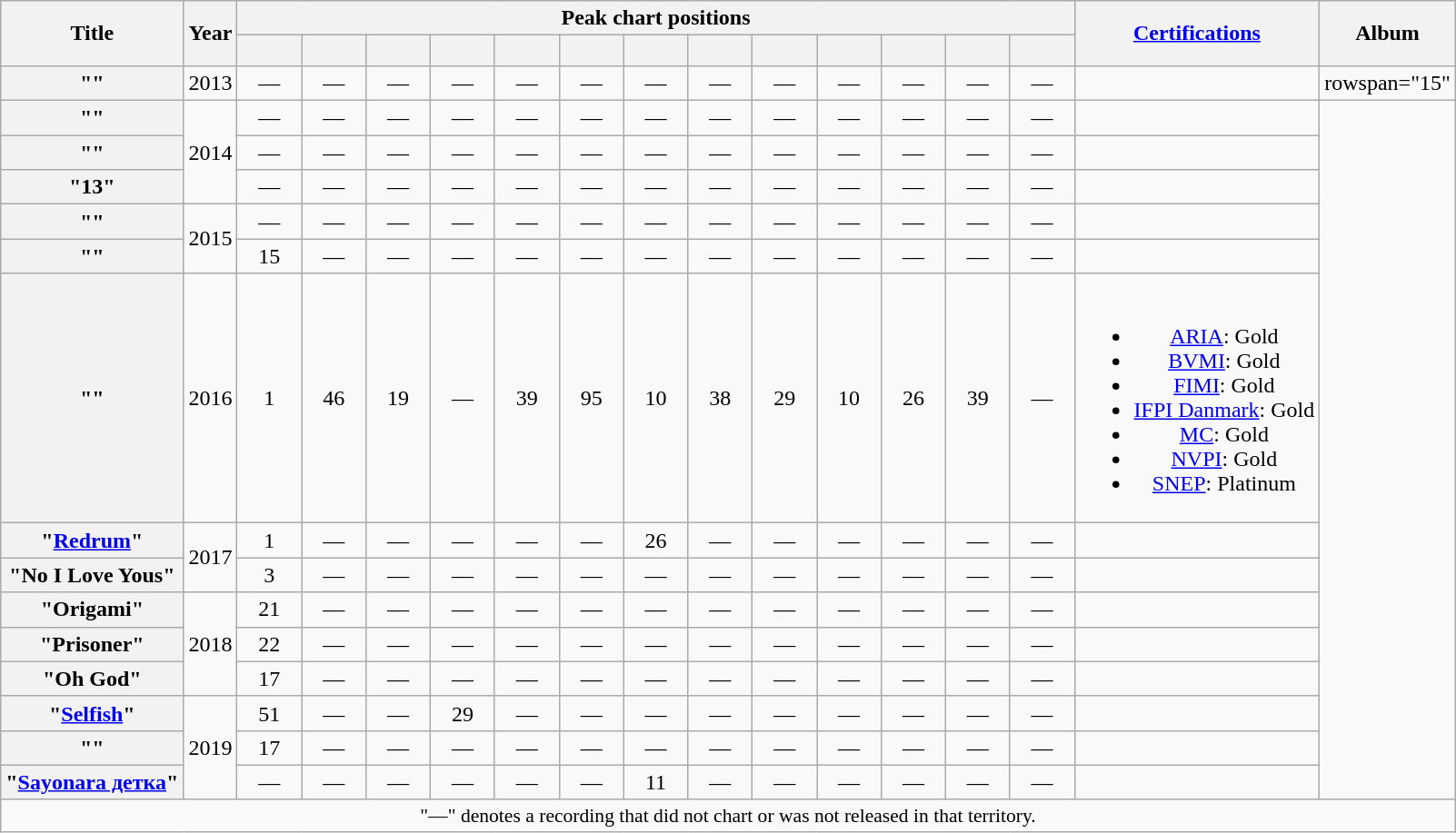<table class="wikitable plainrowheaders" style="text-align:center;">
<tr>
<th scope="col" rowspan="2">Title</th>
<th scope="col" rowspan="2">Year</th>
<th scope="col" colspan="13">Peak chart positions</th>
<th scope="col" rowspan="2"><a href='#'>Certifications</a></th>
<th scope="col" rowspan="2">Album</th>
</tr>
<tr>
<th style="width:3em; font-size:85%;"><a href='#'></a><br></th>
<th scope="col" style="width:3em; font-size:85%;"><a href='#'></a><br></th>
<th style="width:3em; font-size:85%;"><a href='#'></a><br></th>
<th style="width:3em; font-size:85%;"><a href='#'></a><br></th>
<th style="width:3em; font-size:85%;"><a href='#'></a><br></th>
<th style="width:3em; font-size:85%;"><a href='#'></a><br></th>
<th style="width:3em; font-size:85%;"><a href='#'></a><br></th>
<th style="width:3em; font-size:85%;"><a href='#'></a><br></th>
<th style="width:3em; font-size:85%;"><a href='#'></a><br></th>
<th style="width:3em; font-size:85%;"><a href='#'></a><br></th>
<th style="width:3em; font-size:85%;"><a href='#'></a><br></th>
<th style="width:3em; font-size:85%;"><a href='#'></a><br></th>
<th style="width:3em; font-size:85%;"><a href='#'></a><br></th>
</tr>
<tr>
<th scope="row">""</th>
<td>2013</td>
<td>—</td>
<td>—</td>
<td>—</td>
<td>—</td>
<td>—</td>
<td>—</td>
<td>—</td>
<td>—</td>
<td>—</td>
<td>—</td>
<td>—</td>
<td>—</td>
<td>—</td>
<td></td>
<td>rowspan="15" </td>
</tr>
<tr>
<th scope="row">""</th>
<td rowspan="3">2014</td>
<td>—</td>
<td>—</td>
<td>—</td>
<td>—</td>
<td>—</td>
<td>—</td>
<td>—</td>
<td>—</td>
<td>—</td>
<td>—</td>
<td>—</td>
<td>—</td>
<td>—</td>
<td></td>
</tr>
<tr>
<th scope="row">""<br></th>
<td>—</td>
<td>—</td>
<td>—</td>
<td>—</td>
<td>—</td>
<td>—</td>
<td>—</td>
<td>—</td>
<td>—</td>
<td>—</td>
<td>—</td>
<td>—</td>
<td>—</td>
<td></td>
</tr>
<tr>
<th scope="row">"13"</th>
<td>—</td>
<td>—</td>
<td>—</td>
<td>—</td>
<td>—</td>
<td>—</td>
<td>—</td>
<td>—</td>
<td>—</td>
<td>—</td>
<td>—</td>
<td>—</td>
<td>—</td>
<td></td>
</tr>
<tr>
<th scope="row">""</th>
<td rowspan="2">2015</td>
<td>—</td>
<td>—</td>
<td>—</td>
<td>—</td>
<td>—</td>
<td>—</td>
<td>—</td>
<td>—</td>
<td>—</td>
<td>—</td>
<td>—</td>
<td>—</td>
<td>—</td>
<td></td>
</tr>
<tr>
<th scope="row">""<br></th>
<td>15</td>
<td>—</td>
<td>—</td>
<td>—</td>
<td>—</td>
<td>—</td>
<td>—</td>
<td>—</td>
<td>—</td>
<td>—</td>
<td>—</td>
<td>—</td>
<td>—</td>
<td></td>
</tr>
<tr>
<th scope="row">""</th>
<td rowspan="1">2016</td>
<td>1</td>
<td>46</td>
<td>19</td>
<td>—</td>
<td>39</td>
<td>95</td>
<td>10</td>
<td>38</td>
<td>29</td>
<td>10</td>
<td>26</td>
<td>39</td>
<td>—</td>
<td><br><ul><li><a href='#'>ARIA</a>: Gold</li><li><a href='#'>BVMI</a>: Gold</li><li><a href='#'>FIMI</a>: Gold</li><li><a href='#'>IFPI Danmark</a>: Gold</li><li><a href='#'>MC</a>: Gold</li><li><a href='#'>NVPI</a>: Gold</li><li><a href='#'>SNEP</a>: Platinum</li></ul></td>
</tr>
<tr>
<th scope="row">"<a href='#'>Redrum</a>"<br></th>
<td rowspan="2">2017</td>
<td>1</td>
<td>—</td>
<td>—</td>
<td>—</td>
<td>—</td>
<td>—</td>
<td>26</td>
<td>—</td>
<td>—</td>
<td>—</td>
<td>—</td>
<td>—</td>
<td>—</td>
<td></td>
</tr>
<tr>
<th scope="row">"No I Love Yous"<br></th>
<td>3</td>
<td>—</td>
<td>—</td>
<td>—</td>
<td>—</td>
<td>—</td>
<td>—</td>
<td>—</td>
<td>—</td>
<td>—</td>
<td>—</td>
<td>—</td>
<td>—</td>
<td></td>
</tr>
<tr>
<th scope="row">"Origami"<br></th>
<td rowspan="3">2018</td>
<td>21</td>
<td>—</td>
<td>—</td>
<td>—</td>
<td>—</td>
<td>—</td>
<td>—</td>
<td>—</td>
<td>—</td>
<td>—</td>
<td>—</td>
<td>—</td>
<td>—</td>
<td></td>
</tr>
<tr>
<th scope="row">"Prisoner"</th>
<td>22</td>
<td>—</td>
<td>—</td>
<td>—</td>
<td>—</td>
<td>—</td>
<td>—</td>
<td>—</td>
<td>—</td>
<td>—</td>
<td>—</td>
<td>—</td>
<td>—</td>
<td></td>
</tr>
<tr>
<th scope="row">"Oh God"<br></th>
<td>17</td>
<td>—</td>
<td>—</td>
<td>—</td>
<td>—</td>
<td>—</td>
<td>—</td>
<td>—</td>
<td>—</td>
<td>—</td>
<td>—</td>
<td>—</td>
<td>—</td>
<td></td>
</tr>
<tr>
<th scope="row">"<a href='#'>Selfish</a>"<br></th>
<td rowspan="3">2019</td>
<td>51</td>
<td>—</td>
<td>—</td>
<td>29</td>
<td>—</td>
<td>—</td>
<td>—</td>
<td>—</td>
<td>—</td>
<td>—</td>
<td>—</td>
<td>—</td>
<td>—</td>
<td></td>
</tr>
<tr>
<th scope="row">""<br></th>
<td>17</td>
<td>—</td>
<td>—</td>
<td>—</td>
<td>—</td>
<td>—</td>
<td>—</td>
<td>—</td>
<td>—</td>
<td>—</td>
<td>—</td>
<td>—</td>
<td>—</td>
<td></td>
</tr>
<tr>
<th scope="row">"<a href='#'>Sayonara детка</a>"<br></th>
<td>—</td>
<td>—</td>
<td>—</td>
<td>—</td>
<td>—</td>
<td>—</td>
<td>11</td>
<td>—</td>
<td>—</td>
<td>—</td>
<td>—</td>
<td>—</td>
<td>—</td>
<td></td>
</tr>
<tr>
<td colspan="17" style="font-size:90%">"—" denotes a recording that did not chart or was not released in that territory.</td>
</tr>
</table>
